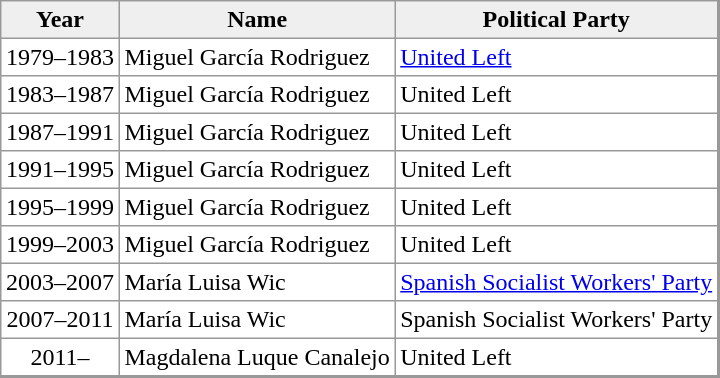<table align="centre" rules="all" cellspacing="0" cellpadding="3" style="border: 1px solid #999; border-right: 2px solid #999; border-bottom:2px solid #999">
<tr>
<th style="background:#efefef;">Year</th>
<th style="background:#efefef;">Name</th>
<th style="background:#efefef;">Political Party</th>
</tr>
<tr>
<td align="center">1979–1983</td>
<td>Miguel García Rodriguez</td>
<td><a href='#'>United Left</a></td>
</tr>
<tr>
<td align="center">1983–1987</td>
<td>Miguel García Rodriguez</td>
<td>United Left</td>
</tr>
<tr>
<td align="center">1987–1991</td>
<td>Miguel García Rodriguez</td>
<td>United Left</td>
</tr>
<tr>
<td align="center">1991–1995</td>
<td>Miguel García Rodriguez</td>
<td>United Left</td>
</tr>
<tr>
<td align="center">1995–1999</td>
<td>Miguel García Rodriguez</td>
<td>United Left</td>
</tr>
<tr>
<td align="center">1999–2003</td>
<td>Miguel García Rodriguez</td>
<td>United Left</td>
</tr>
<tr>
<td align="center">2003–2007</td>
<td>María Luisa Wic</td>
<td><a href='#'>Spanish Socialist Workers' Party</a></td>
</tr>
<tr>
<td align="center">2007–2011</td>
<td>María Luisa Wic</td>
<td>Spanish Socialist Workers' Party</td>
</tr>
<tr>
<td align="center">2011–</td>
<td>Magdalena Luque Canalejo</td>
<td>United Left</td>
</tr>
</table>
